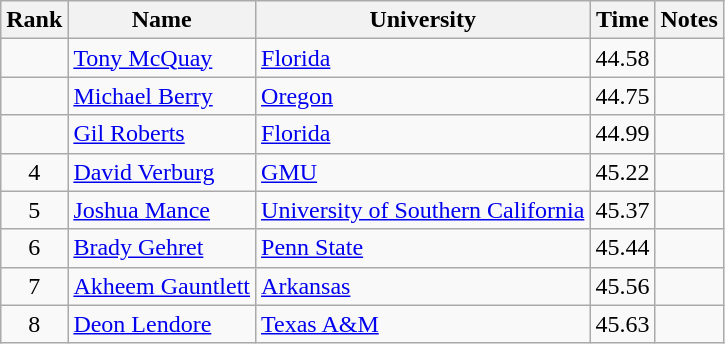<table class="wikitable sortable" style="text-align:center">
<tr>
<th>Rank</th>
<th>Name</th>
<th>University</th>
<th>Time</th>
<th>Notes</th>
</tr>
<tr>
<td></td>
<td align=left><a href='#'>Tony McQuay</a></td>
<td align=left><a href='#'>Florida</a></td>
<td>44.58</td>
<td></td>
</tr>
<tr>
<td></td>
<td align=left><a href='#'>Michael Berry</a></td>
<td align=left><a href='#'>Oregon</a></td>
<td>44.75</td>
<td></td>
</tr>
<tr>
<td></td>
<td align=left><a href='#'>Gil Roberts</a></td>
<td align=left><a href='#'>Florida</a></td>
<td>44.99</td>
<td></td>
</tr>
<tr>
<td>4</td>
<td align=left><a href='#'>David Verburg</a></td>
<td align=left><a href='#'>GMU</a></td>
<td>45.22</td>
<td></td>
</tr>
<tr>
<td>5</td>
<td align=left><a href='#'>Joshua Mance</a></td>
<td align=left><a href='#'>University of Southern California</a></td>
<td>45.37</td>
<td></td>
</tr>
<tr>
<td>6</td>
<td align=left><a href='#'>Brady Gehret</a></td>
<td align=left><a href='#'>Penn State</a></td>
<td>45.44</td>
<td></td>
</tr>
<tr>
<td>7</td>
<td align=left><a href='#'>Akheem Gauntlett</a> </td>
<td align=left><a href='#'>Arkansas</a></td>
<td>45.56</td>
<td></td>
</tr>
<tr>
<td>8</td>
<td align=left><a href='#'>Deon Lendore</a> </td>
<td align=left><a href='#'>Texas A&M</a></td>
<td>45.63</td>
<td></td>
</tr>
</table>
